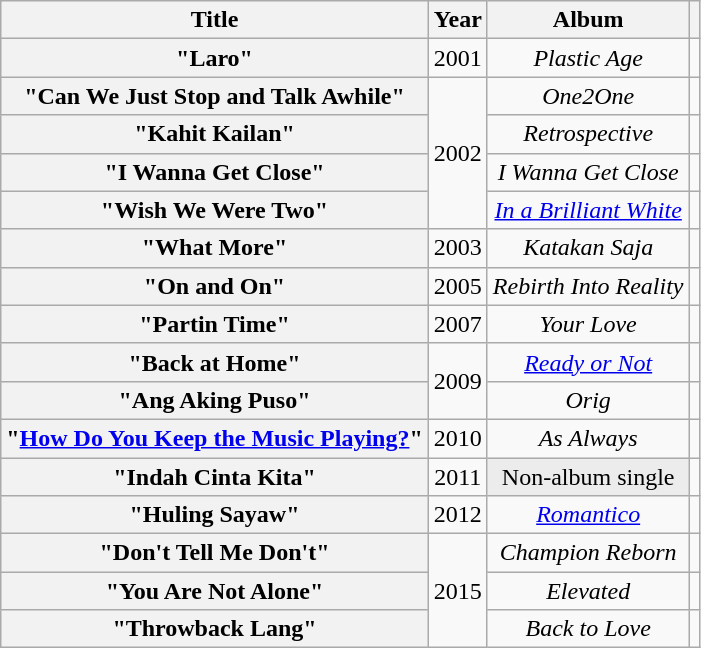<table class="wikitable plainrowheaders" style="text-align:center;">
<tr>
<th scope="col">Title</th>
<th scope="col">Year</th>
<th scope="col">Album</th>
<th scope="col"></th>
</tr>
<tr>
<th scope="row">"Laro"<br></th>
<td>2001</td>
<td><em>Plastic Age</em></td>
<td></td>
</tr>
<tr>
<th scope="row">"Can We Just Stop and Talk Awhile"<br></th>
<td rowspan="4">2002</td>
<td><em>One2One</em></td>
<td></td>
</tr>
<tr>
<th scope="row">"Kahit Kailan"<br></th>
<td><em>Retrospective</em></td>
<td></td>
</tr>
<tr>
<th scope="row">"I Wanna Get Close"<br></th>
<td><em>I Wanna Get Close</em></td>
<td></td>
</tr>
<tr>
<th scope="row">"Wish We Were Two"<br></th>
<td><em><a href='#'>In a Brilliant White</a></em></td>
<td></td>
</tr>
<tr>
<th scope="row">"What More"<br></th>
<td>2003</td>
<td><em>Katakan Saja</em></td>
<td></td>
</tr>
<tr>
<th scope="row">"On and On"<br></th>
<td>2005</td>
<td><em>Rebirth Into Reality</em></td>
<td></td>
</tr>
<tr>
<th scope="row">"Partin Time"<br></th>
<td>2007</td>
<td><em>Your Love</em></td>
<td></td>
</tr>
<tr>
<th scope="row">"Back at Home"<br></th>
<td rowspan="2">2009</td>
<td><em><a href='#'>Ready or Not</a></em></td>
<td></td>
</tr>
<tr>
<th scope="row">"Ang Aking Puso"<br></th>
<td><em>Orig</em></td>
<td></td>
</tr>
<tr>
<th scope="row">"<a href='#'>How Do You Keep the Music Playing?</a>"<br></th>
<td>2010</td>
<td><em>As Always</em></td>
<td></td>
</tr>
<tr>
<th scope="row">"Indah Cinta Kita"<br></th>
<td>2011</td>
<td style="background:#ECECEC;">Non-album single</td>
<td></td>
</tr>
<tr>
<th scope="row">"Huling Sayaw"<br></th>
<td>2012</td>
<td><em><a href='#'>Romantico</a></em></td>
<td></td>
</tr>
<tr>
<th scope="row">"Don't Tell Me Don't"<br></th>
<td rowspan="3">2015</td>
<td><em>Champion Reborn</em></td>
<td></td>
</tr>
<tr>
<th scope="row">"You Are Not Alone"<br></th>
<td><em>Elevated</em></td>
<td></td>
</tr>
<tr>
<th scope="row">"Throwback Lang"<br></th>
<td><em>Back to Love</em></td>
<td></td>
</tr>
</table>
